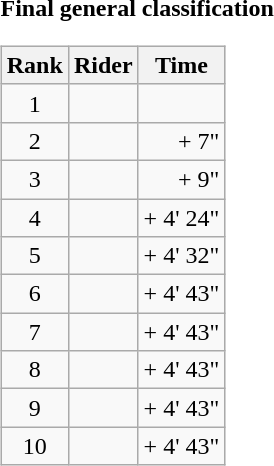<table>
<tr>
<td><strong>Final general classification</strong><br><table class="wikitable">
<tr>
<th scope="col">Rank</th>
<th scope="col">Rider</th>
<th scope="col">Time</th>
</tr>
<tr>
<td style="text-align:center;">1</td>
<td></td>
<td style="text-align:right;"></td>
</tr>
<tr>
<td style="text-align:center;">2</td>
<td></td>
<td style="text-align:right;">+ 7"</td>
</tr>
<tr>
<td style="text-align:center;">3</td>
<td></td>
<td style="text-align:right;">+ 9"</td>
</tr>
<tr>
<td style="text-align:center;">4</td>
<td></td>
<td style="text-align:right;">+ 4' 24"</td>
</tr>
<tr>
<td style="text-align:center;">5</td>
<td></td>
<td style="text-align:right;">+ 4' 32"</td>
</tr>
<tr>
<td style="text-align:center;">6</td>
<td></td>
<td style="text-align:right;">+ 4' 43"</td>
</tr>
<tr>
<td style="text-align:center;">7</td>
<td></td>
<td style="text-align:right;">+ 4' 43"</td>
</tr>
<tr>
<td style="text-align:center;">8</td>
<td></td>
<td style="text-align:right;">+ 4' 43"</td>
</tr>
<tr>
<td style="text-align:center;">9</td>
<td></td>
<td style="text-align:right;">+ 4' 43"</td>
</tr>
<tr>
<td style="text-align:center;">10</td>
<td></td>
<td style="text-align:right;">+ 4' 43"</td>
</tr>
</table>
</td>
</tr>
</table>
